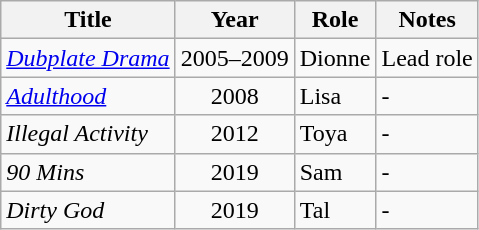<table class="wikitable">
<tr>
<th scope="col">Title</th>
<th scope="col">Year</th>
<th scope="col">Role</th>
<th scope="col" class="unsortable">Notes</th>
</tr>
<tr>
<td><em><a href='#'>Dubplate Drama</a></em></td>
<td align="center">2005–2009</td>
<td>Dionne</td>
<td>Lead role</td>
</tr>
<tr>
<td><em><a href='#'>Adulthood</a></em></td>
<td align="center">2008</td>
<td>Lisa</td>
<td>-</td>
</tr>
<tr>
<td><em>Illegal Activity</em></td>
<td align="center">2012</td>
<td>Toya</td>
<td>-</td>
</tr>
<tr>
<td><em>90 Mins</em></td>
<td align="center">2019</td>
<td>Sam</td>
<td>-</td>
</tr>
<tr>
<td><em>Dirty God</em></td>
<td align="center">2019</td>
<td>Tal</td>
<td>-</td>
</tr>
</table>
